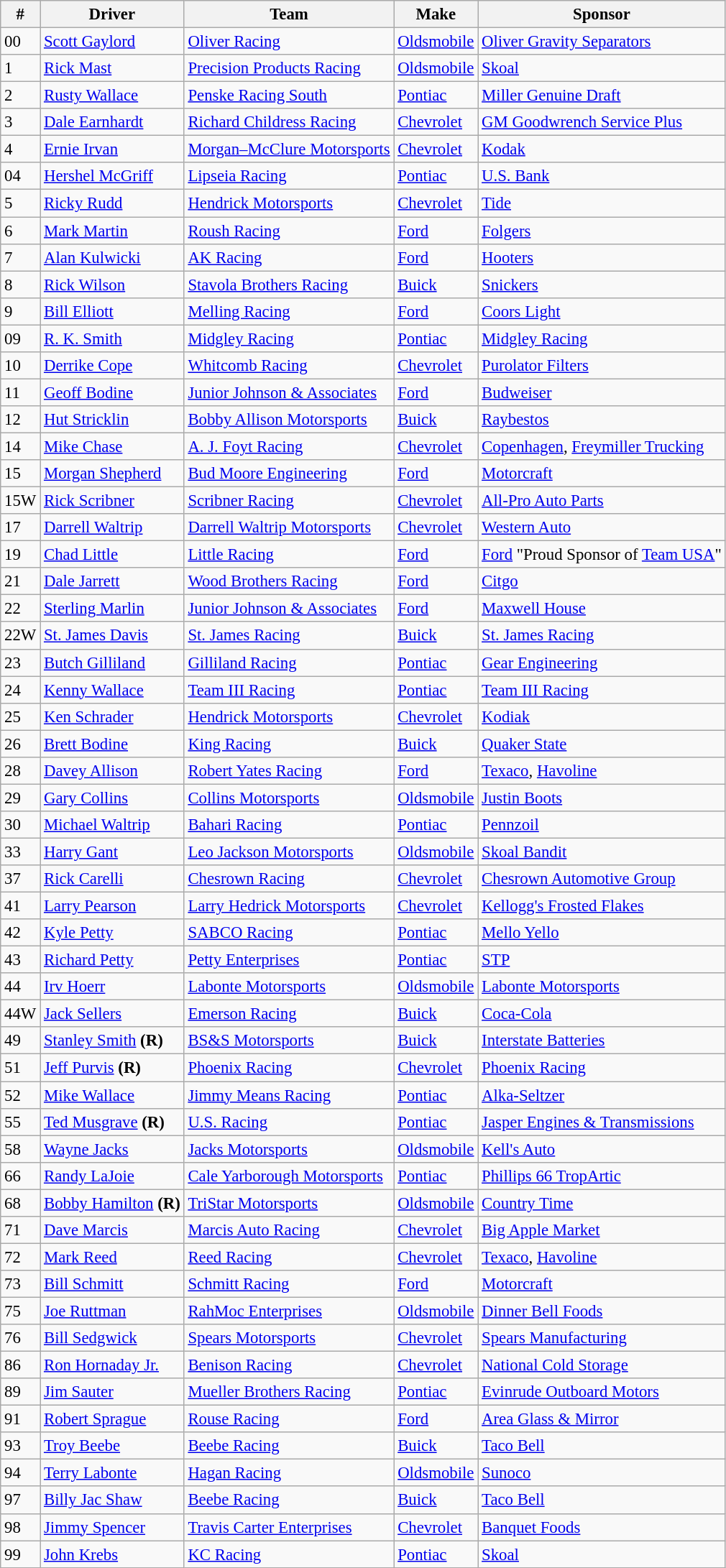<table class="wikitable" style="font-size:95%">
<tr>
<th>#</th>
<th>Driver</th>
<th>Team</th>
<th>Make</th>
<th>Sponsor</th>
</tr>
<tr>
<td>00</td>
<td><a href='#'>Scott Gaylord</a></td>
<td><a href='#'>Oliver Racing</a></td>
<td><a href='#'>Oldsmobile</a></td>
<td><a href='#'>Oliver Gravity Separators</a></td>
</tr>
<tr>
<td>1</td>
<td><a href='#'>Rick Mast</a></td>
<td><a href='#'>Precision Products Racing</a></td>
<td><a href='#'>Oldsmobile</a></td>
<td><a href='#'>Skoal</a></td>
</tr>
<tr>
<td>2</td>
<td><a href='#'>Rusty Wallace</a></td>
<td><a href='#'>Penske Racing South</a></td>
<td><a href='#'>Pontiac</a></td>
<td><a href='#'>Miller Genuine Draft</a></td>
</tr>
<tr>
<td>3</td>
<td><a href='#'>Dale Earnhardt</a></td>
<td><a href='#'>Richard Childress Racing</a></td>
<td><a href='#'>Chevrolet</a></td>
<td><a href='#'>GM Goodwrench Service Plus</a></td>
</tr>
<tr>
<td>4</td>
<td><a href='#'>Ernie Irvan</a></td>
<td><a href='#'>Morgan–McClure Motorsports</a></td>
<td><a href='#'>Chevrolet</a></td>
<td><a href='#'>Kodak</a></td>
</tr>
<tr>
<td>04</td>
<td><a href='#'>Hershel McGriff</a></td>
<td><a href='#'>Lipseia Racing</a></td>
<td><a href='#'>Pontiac</a></td>
<td><a href='#'>U.S. Bank</a></td>
</tr>
<tr>
<td>5</td>
<td><a href='#'>Ricky Rudd</a></td>
<td><a href='#'>Hendrick Motorsports</a></td>
<td><a href='#'>Chevrolet</a></td>
<td><a href='#'>Tide</a></td>
</tr>
<tr>
<td>6</td>
<td><a href='#'>Mark Martin</a></td>
<td><a href='#'>Roush Racing</a></td>
<td><a href='#'>Ford</a></td>
<td><a href='#'>Folgers</a></td>
</tr>
<tr>
<td>7</td>
<td><a href='#'>Alan Kulwicki</a></td>
<td><a href='#'>AK Racing</a></td>
<td><a href='#'>Ford</a></td>
<td><a href='#'>Hooters</a></td>
</tr>
<tr>
<td>8</td>
<td><a href='#'>Rick Wilson</a></td>
<td><a href='#'>Stavola Brothers Racing</a></td>
<td><a href='#'>Buick</a></td>
<td><a href='#'>Snickers</a></td>
</tr>
<tr>
<td>9</td>
<td><a href='#'>Bill Elliott</a></td>
<td><a href='#'>Melling Racing</a></td>
<td><a href='#'>Ford</a></td>
<td><a href='#'>Coors Light</a></td>
</tr>
<tr>
<td>09</td>
<td><a href='#'>R. K. Smith</a></td>
<td><a href='#'>Midgley Racing</a></td>
<td><a href='#'>Pontiac</a></td>
<td><a href='#'>Midgley Racing</a></td>
</tr>
<tr>
<td>10</td>
<td><a href='#'>Derrike Cope</a></td>
<td><a href='#'>Whitcomb Racing</a></td>
<td><a href='#'>Chevrolet</a></td>
<td><a href='#'>Purolator Filters</a></td>
</tr>
<tr>
<td>11</td>
<td><a href='#'>Geoff Bodine</a></td>
<td><a href='#'>Junior Johnson & Associates</a></td>
<td><a href='#'>Ford</a></td>
<td><a href='#'>Budweiser</a></td>
</tr>
<tr>
<td>12</td>
<td><a href='#'>Hut Stricklin</a></td>
<td><a href='#'>Bobby Allison Motorsports</a></td>
<td><a href='#'>Buick</a></td>
<td><a href='#'>Raybestos</a></td>
</tr>
<tr>
<td>14</td>
<td><a href='#'>Mike Chase</a></td>
<td><a href='#'>A. J. Foyt Racing</a></td>
<td><a href='#'>Chevrolet</a></td>
<td><a href='#'>Copenhagen</a>, <a href='#'>Freymiller Trucking</a></td>
</tr>
<tr>
<td>15</td>
<td><a href='#'>Morgan Shepherd</a></td>
<td><a href='#'>Bud Moore Engineering</a></td>
<td><a href='#'>Ford</a></td>
<td><a href='#'>Motorcraft</a></td>
</tr>
<tr>
<td>15W</td>
<td><a href='#'>Rick Scribner</a></td>
<td><a href='#'>Scribner Racing</a></td>
<td><a href='#'>Chevrolet</a></td>
<td><a href='#'>All-Pro Auto Parts</a></td>
</tr>
<tr>
<td>17</td>
<td><a href='#'>Darrell Waltrip</a></td>
<td><a href='#'>Darrell Waltrip Motorsports</a></td>
<td><a href='#'>Chevrolet</a></td>
<td><a href='#'>Western Auto</a></td>
</tr>
<tr>
<td>19</td>
<td><a href='#'>Chad Little</a></td>
<td><a href='#'>Little Racing</a></td>
<td><a href='#'>Ford</a></td>
<td><a href='#'>Ford</a> "Proud Sponsor of <a href='#'>Team USA</a>"</td>
</tr>
<tr>
<td>21</td>
<td><a href='#'>Dale Jarrett</a></td>
<td><a href='#'>Wood Brothers Racing</a></td>
<td><a href='#'>Ford</a></td>
<td><a href='#'>Citgo</a></td>
</tr>
<tr>
<td>22</td>
<td><a href='#'>Sterling Marlin</a></td>
<td><a href='#'>Junior Johnson & Associates</a></td>
<td><a href='#'>Ford</a></td>
<td><a href='#'>Maxwell House</a></td>
</tr>
<tr>
<td>22W</td>
<td><a href='#'>St. James Davis</a></td>
<td><a href='#'>St. James Racing</a></td>
<td><a href='#'>Buick</a></td>
<td><a href='#'>St. James Racing</a></td>
</tr>
<tr>
<td>23</td>
<td><a href='#'>Butch Gilliland</a></td>
<td><a href='#'>Gilliland Racing</a></td>
<td><a href='#'>Pontiac</a></td>
<td><a href='#'>Gear Engineering</a></td>
</tr>
<tr>
<td>24</td>
<td><a href='#'>Kenny Wallace</a></td>
<td><a href='#'>Team III Racing</a></td>
<td><a href='#'>Pontiac</a></td>
<td><a href='#'>Team III Racing</a></td>
</tr>
<tr>
<td>25</td>
<td><a href='#'>Ken Schrader</a></td>
<td><a href='#'>Hendrick Motorsports</a></td>
<td><a href='#'>Chevrolet</a></td>
<td><a href='#'>Kodiak</a></td>
</tr>
<tr>
<td>26</td>
<td><a href='#'>Brett Bodine</a></td>
<td><a href='#'>King Racing</a></td>
<td><a href='#'>Buick</a></td>
<td><a href='#'>Quaker State</a></td>
</tr>
<tr>
<td>28</td>
<td><a href='#'>Davey Allison</a></td>
<td><a href='#'>Robert Yates Racing</a></td>
<td><a href='#'>Ford</a></td>
<td><a href='#'>Texaco</a>, <a href='#'>Havoline</a></td>
</tr>
<tr>
<td>29</td>
<td><a href='#'>Gary Collins</a></td>
<td><a href='#'>Collins Motorsports</a></td>
<td><a href='#'>Oldsmobile</a></td>
<td><a href='#'>Justin Boots</a></td>
</tr>
<tr>
<td>30</td>
<td><a href='#'>Michael Waltrip</a></td>
<td><a href='#'>Bahari Racing</a></td>
<td><a href='#'>Pontiac</a></td>
<td><a href='#'>Pennzoil</a></td>
</tr>
<tr>
<td>33</td>
<td><a href='#'>Harry Gant</a></td>
<td><a href='#'>Leo Jackson Motorsports</a></td>
<td><a href='#'>Oldsmobile</a></td>
<td><a href='#'>Skoal Bandit</a></td>
</tr>
<tr>
<td>37</td>
<td><a href='#'>Rick Carelli</a></td>
<td><a href='#'>Chesrown Racing</a></td>
<td><a href='#'>Chevrolet</a></td>
<td><a href='#'>Chesrown Automotive Group</a></td>
</tr>
<tr>
<td>41</td>
<td><a href='#'>Larry Pearson</a></td>
<td><a href='#'>Larry Hedrick Motorsports</a></td>
<td><a href='#'>Chevrolet</a></td>
<td><a href='#'>Kellogg's Frosted Flakes</a></td>
</tr>
<tr>
<td>42</td>
<td><a href='#'>Kyle Petty</a></td>
<td><a href='#'>SABCO Racing</a></td>
<td><a href='#'>Pontiac</a></td>
<td><a href='#'>Mello Yello</a></td>
</tr>
<tr>
<td>43</td>
<td><a href='#'>Richard Petty</a></td>
<td><a href='#'>Petty Enterprises</a></td>
<td><a href='#'>Pontiac</a></td>
<td><a href='#'>STP</a></td>
</tr>
<tr>
<td>44</td>
<td><a href='#'>Irv Hoerr</a></td>
<td><a href='#'>Labonte Motorsports</a></td>
<td><a href='#'>Oldsmobile</a></td>
<td><a href='#'>Labonte Motorsports</a></td>
</tr>
<tr>
<td>44W</td>
<td><a href='#'>Jack Sellers</a></td>
<td><a href='#'>Emerson Racing</a></td>
<td><a href='#'>Buick</a></td>
<td><a href='#'>Coca-Cola</a></td>
</tr>
<tr>
<td>49</td>
<td><a href='#'>Stanley Smith</a> <strong>(R)</strong></td>
<td><a href='#'>BS&S Motorsports</a></td>
<td><a href='#'>Buick</a></td>
<td><a href='#'>Interstate Batteries</a></td>
</tr>
<tr>
<td>51</td>
<td><a href='#'>Jeff Purvis</a> <strong>(R)</strong></td>
<td><a href='#'>Phoenix Racing</a></td>
<td><a href='#'>Chevrolet</a></td>
<td><a href='#'>Phoenix Racing</a></td>
</tr>
<tr>
<td>52</td>
<td><a href='#'>Mike Wallace</a></td>
<td><a href='#'>Jimmy Means Racing</a></td>
<td><a href='#'>Pontiac</a></td>
<td><a href='#'>Alka-Seltzer</a></td>
</tr>
<tr>
<td>55</td>
<td><a href='#'>Ted Musgrave</a> <strong>(R)</strong></td>
<td><a href='#'>U.S. Racing</a></td>
<td><a href='#'>Pontiac</a></td>
<td><a href='#'>Jasper Engines & Transmissions</a></td>
</tr>
<tr>
<td>58</td>
<td><a href='#'>Wayne Jacks</a></td>
<td><a href='#'>Jacks Motorsports</a></td>
<td><a href='#'>Oldsmobile</a></td>
<td><a href='#'>Kell's Auto</a></td>
</tr>
<tr>
<td>66</td>
<td><a href='#'>Randy LaJoie</a></td>
<td><a href='#'>Cale Yarborough Motorsports</a></td>
<td><a href='#'>Pontiac</a></td>
<td><a href='#'>Phillips 66 TropArtic</a></td>
</tr>
<tr>
<td>68</td>
<td><a href='#'>Bobby Hamilton</a> <strong>(R)</strong></td>
<td><a href='#'>TriStar Motorsports</a></td>
<td><a href='#'>Oldsmobile</a></td>
<td><a href='#'>Country Time</a></td>
</tr>
<tr>
<td>71</td>
<td><a href='#'>Dave Marcis</a></td>
<td><a href='#'>Marcis Auto Racing</a></td>
<td><a href='#'>Chevrolet</a></td>
<td><a href='#'>Big Apple Market</a></td>
</tr>
<tr>
<td>72</td>
<td><a href='#'>Mark Reed</a></td>
<td><a href='#'>Reed Racing</a></td>
<td><a href='#'>Chevrolet</a></td>
<td><a href='#'>Texaco</a>, <a href='#'>Havoline</a></td>
</tr>
<tr>
<td>73</td>
<td><a href='#'>Bill Schmitt</a></td>
<td><a href='#'>Schmitt Racing</a></td>
<td><a href='#'>Ford</a></td>
<td><a href='#'>Motorcraft</a></td>
</tr>
<tr>
<td>75</td>
<td><a href='#'>Joe Ruttman</a></td>
<td><a href='#'>RahMoc Enterprises</a></td>
<td><a href='#'>Oldsmobile</a></td>
<td><a href='#'>Dinner Bell Foods</a></td>
</tr>
<tr>
<td>76</td>
<td><a href='#'>Bill Sedgwick</a></td>
<td><a href='#'>Spears Motorsports</a></td>
<td><a href='#'>Chevrolet</a></td>
<td><a href='#'>Spears Manufacturing</a></td>
</tr>
<tr>
<td>86</td>
<td><a href='#'>Ron Hornaday Jr.</a></td>
<td><a href='#'>Benison Racing</a></td>
<td><a href='#'>Chevrolet</a></td>
<td><a href='#'>National Cold Storage</a></td>
</tr>
<tr>
<td>89</td>
<td><a href='#'>Jim Sauter</a></td>
<td><a href='#'>Mueller Brothers Racing</a></td>
<td><a href='#'>Pontiac</a></td>
<td><a href='#'>Evinrude Outboard Motors</a></td>
</tr>
<tr>
<td>91</td>
<td><a href='#'>Robert Sprague</a></td>
<td><a href='#'>Rouse Racing</a></td>
<td><a href='#'>Ford</a></td>
<td><a href='#'>Area Glass & Mirror</a></td>
</tr>
<tr>
<td>93</td>
<td><a href='#'>Troy Beebe</a></td>
<td><a href='#'>Beebe Racing</a></td>
<td><a href='#'>Buick</a></td>
<td><a href='#'>Taco Bell</a></td>
</tr>
<tr>
<td>94</td>
<td><a href='#'>Terry Labonte</a></td>
<td><a href='#'>Hagan Racing</a></td>
<td><a href='#'>Oldsmobile</a></td>
<td><a href='#'>Sunoco</a></td>
</tr>
<tr>
<td>97</td>
<td><a href='#'>Billy Jac Shaw</a></td>
<td><a href='#'>Beebe Racing</a></td>
<td><a href='#'>Buick</a></td>
<td><a href='#'>Taco Bell</a></td>
</tr>
<tr>
<td>98</td>
<td><a href='#'>Jimmy Spencer</a></td>
<td><a href='#'>Travis Carter Enterprises</a></td>
<td><a href='#'>Chevrolet</a></td>
<td><a href='#'>Banquet Foods</a></td>
</tr>
<tr>
<td>99</td>
<td><a href='#'>John Krebs</a></td>
<td><a href='#'>KC Racing</a></td>
<td><a href='#'>Pontiac</a></td>
<td><a href='#'>Skoal</a></td>
</tr>
</table>
